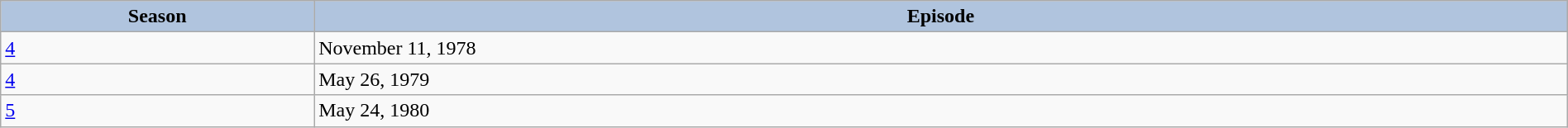<table class="wikitable" style="width:100%;">
<tr>
<th style="background:#B0C4DE;" width="5%">Season</th>
<th style="background:#B0C4DE;" width="20%">Episode</th>
</tr>
<tr>
<td><a href='#'>4</a></td>
<td>November 11, 1978</td>
</tr>
<tr>
<td><a href='#'>4</a></td>
<td>May 26, 1979</td>
</tr>
<tr>
<td><a href='#'>5</a></td>
<td>May 24, 1980</td>
</tr>
</table>
